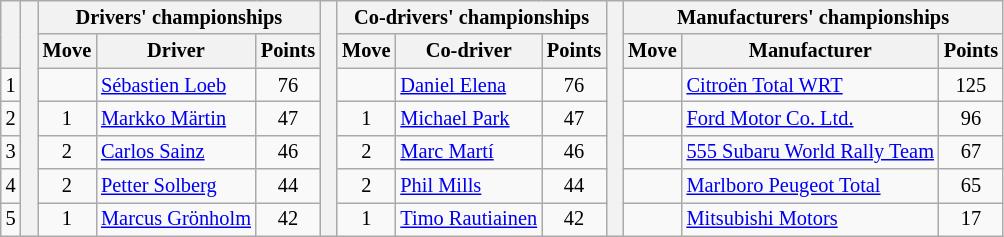<table class="wikitable" style="font-size:85%;">
<tr>
<th rowspan="2"></th>
<th rowspan="7" style="width:5px;"></th>
<th colspan="3">Drivers' championships</th>
<th rowspan="7" style="width:5px;"></th>
<th colspan="3" nowrap>Co-drivers' championships</th>
<th rowspan="7" style="width:5px;"></th>
<th colspan="3" nowrap>Manufacturers' championships</th>
</tr>
<tr>
<th>Move</th>
<th>Driver</th>
<th>Points</th>
<th>Move</th>
<th>Co-driver</th>
<th>Points</th>
<th>Move</th>
<th>Manufacturer</th>
<th>Points</th>
</tr>
<tr>
<td align="center">1</td>
<td align="center"></td>
<td> <a href='#'>Sébastien Loeb</a></td>
<td align="center">76</td>
<td align="center"></td>
<td> <a href='#'>Daniel Elena</a></td>
<td align="center">76</td>
<td align="center"></td>
<td> <a href='#'>Citroën Total WRT</a></td>
<td align="center">125</td>
</tr>
<tr>
<td align="center">2</td>
<td align="center"> 1</td>
<td> <a href='#'>Markko Märtin</a></td>
<td align="center">47</td>
<td align="center"> 1</td>
<td> <a href='#'>Michael Park</a></td>
<td align="center">47</td>
<td align="center"></td>
<td> <a href='#'>Ford Motor Co. Ltd.</a></td>
<td align="center">96</td>
</tr>
<tr>
<td align="center">3</td>
<td align="center"> 2</td>
<td> <a href='#'>Carlos Sainz</a></td>
<td align="center">46</td>
<td align="center"> 2</td>
<td> <a href='#'>Marc Martí</a></td>
<td align="center">46</td>
<td align="center"></td>
<td> <a href='#'>555 Subaru World Rally Team</a></td>
<td align="center">67</td>
</tr>
<tr>
<td align="center">4</td>
<td align="center"> 2</td>
<td> <a href='#'>Petter Solberg</a></td>
<td align="center">44</td>
<td align="center"> 2</td>
<td> <a href='#'>Phil Mills</a></td>
<td align="center">44</td>
<td align="center"></td>
<td> <a href='#'>Marlboro Peugeot Total</a></td>
<td align="center">65</td>
</tr>
<tr>
<td align="center">5</td>
<td align="center"> 1</td>
<td> <a href='#'>Marcus Grönholm</a></td>
<td align="center">42</td>
<td align="center"> 1</td>
<td> <a href='#'>Timo Rautiainen</a></td>
<td align="center">42</td>
<td align="center"></td>
<td> <a href='#'>Mitsubishi Motors</a></td>
<td align="center">17</td>
</tr>
</table>
